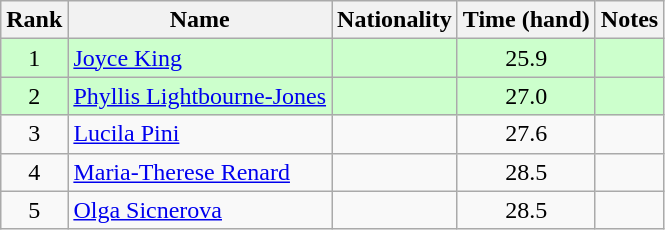<table class="wikitable sortable" style="text-align:center">
<tr>
<th>Rank</th>
<th>Name</th>
<th>Nationality</th>
<th>Time (hand)</th>
<th>Notes</th>
</tr>
<tr bgcolor=#cfc>
<td>1</td>
<td align=left><a href='#'>Joyce King</a></td>
<td align=left></td>
<td>25.9</td>
<td></td>
</tr>
<tr bgcolor=#cfc>
<td>2</td>
<td align=left><a href='#'>Phyllis Lightbourne-Jones</a></td>
<td align=left></td>
<td>27.0</td>
<td></td>
</tr>
<tr>
<td>3</td>
<td align=left><a href='#'>Lucila Pini</a></td>
<td align=left></td>
<td>27.6</td>
<td></td>
</tr>
<tr>
<td>4</td>
<td align=left><a href='#'>Maria-Therese Renard</a></td>
<td align=left></td>
<td>28.5</td>
<td></td>
</tr>
<tr>
<td>5</td>
<td align=left><a href='#'>Olga Sicnerova</a></td>
<td align=left></td>
<td>28.5</td>
<td></td>
</tr>
</table>
